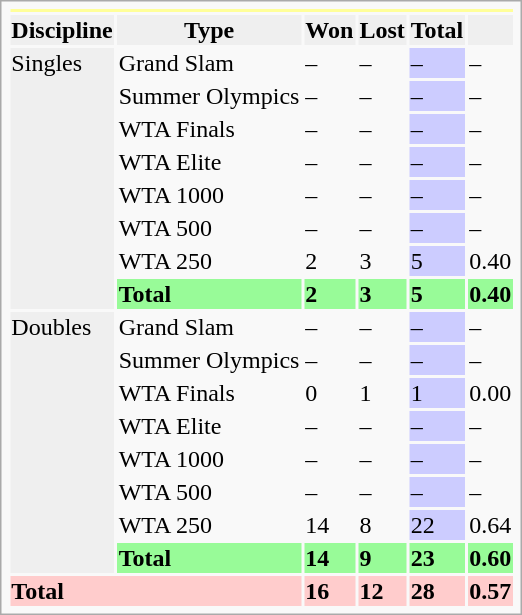<table class="infobox vcard vevent nowrap">
<tr bgcolor=FFFF99>
<th colspan=6></th>
</tr>
<tr style=background:#efefef;font-weight:bold>
<th>Discipline</th>
<th>Type</th>
<th>Won</th>
<th>Lost</th>
<th>Total</th>
<th></th>
</tr>
<tr>
<td rowspan="8" bgcolor=efefef>Singles</td>
<td>Grand Slam</td>
<td>–</td>
<td>–</td>
<td bgcolor=CCCCFF>–</td>
<td>–</td>
</tr>
<tr>
<td>Summer Olympics</td>
<td>–</td>
<td>–</td>
<td bgcolor=CCCCFF>–</td>
<td>–</td>
</tr>
<tr>
<td>WTA Finals</td>
<td>–</td>
<td>–</td>
<td bgcolor=CCCCFF>–</td>
<td>–</td>
</tr>
<tr>
<td>WTA Elite</td>
<td>–</td>
<td>–</td>
<td bgcolor="CCCCFF">–</td>
<td>–</td>
</tr>
<tr>
<td>WTA 1000</td>
<td>–</td>
<td>–</td>
<td bgcolor="CCCCFF">–</td>
<td>–</td>
</tr>
<tr>
<td>WTA 500</td>
<td>–</td>
<td>–</td>
<td bgcolor="CCCCFF">–</td>
<td>–</td>
</tr>
<tr>
<td>WTA 250</td>
<td>2</td>
<td>3</td>
<td bgcolor="CCCCFF">5</td>
<td>0.40</td>
</tr>
<tr style="background:#98FB98;font-weight:bold">
<td><strong>Total</strong></td>
<td>2</td>
<td>3</td>
<td>5</td>
<td>0.40</td>
</tr>
<tr>
<td rowspan="8" bgcolor=efefef>Doubles</td>
<td>Grand Slam</td>
<td>–</td>
<td>–</td>
<td bgcolor="CCCCFF">–</td>
<td>–</td>
</tr>
<tr>
<td>Summer Olympics</td>
<td>–</td>
<td>–</td>
<td bgcolor=CCCCFF>–</td>
<td>–</td>
</tr>
<tr>
<td>WTA Finals</td>
<td>0</td>
<td>1</td>
<td bgcolor=CCCCFF>1</td>
<td>0.00</td>
</tr>
<tr>
<td>WTA Elite</td>
<td>–</td>
<td>–</td>
<td bgcolor="CCCCFF">–</td>
<td>–</td>
</tr>
<tr>
<td>WTA 1000</td>
<td>–</td>
<td>–</td>
<td bgcolor="CCCCFF">–</td>
<td>–</td>
</tr>
<tr>
<td>WTA 500</td>
<td>–</td>
<td>–</td>
<td bgcolor="CCCCFF">–</td>
<td>–</td>
</tr>
<tr>
<td>WTA 250</td>
<td>14</td>
<td>8</td>
<td bgcolor="CCCCFF">22</td>
<td>0.64</td>
</tr>
<tr style=background:#98FB98;font-weight:bold>
<td>Total</td>
<td>14</td>
<td>9</td>
<td>23</td>
<td>0.60</td>
</tr>
<tr style="background:#ffcccc;font-weight:bold">
<td colspan="2">Total</td>
<td>16</td>
<td>12</td>
<td>28</td>
<td>0.57</td>
</tr>
</table>
